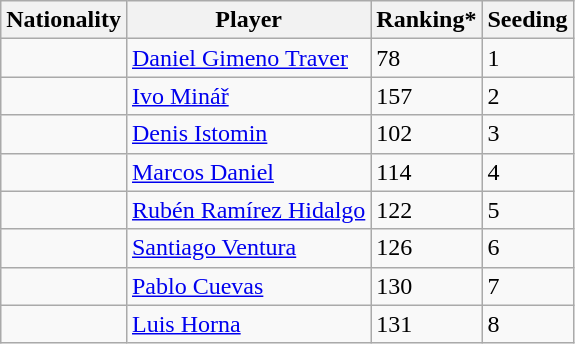<table class="wikitable" border="1">
<tr>
<th>Nationality</th>
<th>Player</th>
<th>Ranking*</th>
<th>Seeding</th>
</tr>
<tr>
<td></td>
<td><a href='#'>Daniel Gimeno Traver</a></td>
<td>78</td>
<td>1</td>
</tr>
<tr>
<td></td>
<td><a href='#'>Ivo Minář</a></td>
<td>157</td>
<td>2</td>
</tr>
<tr>
<td></td>
<td><a href='#'>Denis Istomin</a></td>
<td>102</td>
<td>3</td>
</tr>
<tr>
<td></td>
<td><a href='#'>Marcos Daniel</a></td>
<td>114</td>
<td>4</td>
</tr>
<tr>
<td></td>
<td><a href='#'>Rubén Ramírez Hidalgo</a></td>
<td>122</td>
<td>5</td>
</tr>
<tr>
<td></td>
<td><a href='#'>Santiago Ventura</a></td>
<td>126</td>
<td>6</td>
</tr>
<tr>
<td></td>
<td><a href='#'>Pablo Cuevas</a></td>
<td>130</td>
<td>7</td>
</tr>
<tr>
<td></td>
<td><a href='#'>Luis Horna</a></td>
<td>131</td>
<td>8</td>
</tr>
</table>
